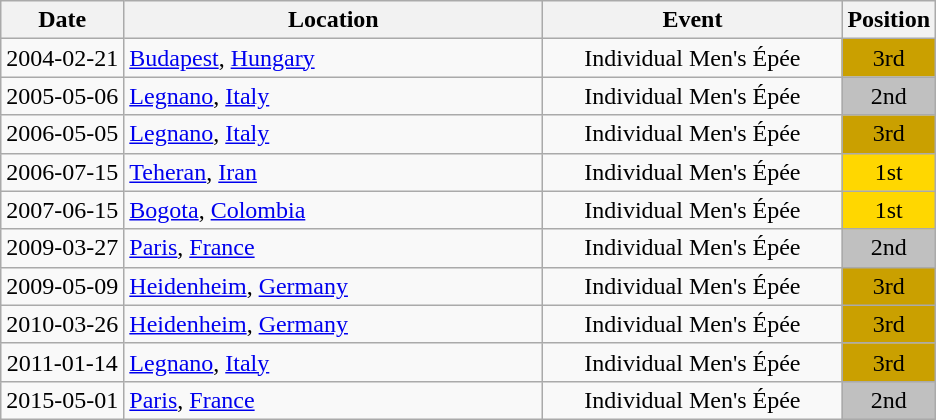<table class="wikitable" style="text-align:center;">
<tr>
<th>Date</th>
<th style="width:17em">Location</th>
<th style="width:12em">Event</th>
<th>Position</th>
</tr>
<tr>
<td>2004-02-21</td>
<td rowspan="1" align="left"> <a href='#'>Budapest</a>, <a href='#'>Hungary</a></td>
<td>Individual Men's Épée</td>
<td bgcolor="caramel">3rd</td>
</tr>
<tr>
<td>2005-05-06</td>
<td rowspan="1" align="left"> <a href='#'>Legnano</a>, <a href='#'>Italy</a></td>
<td>Individual Men's Épée</td>
<td bgcolor="silver ">2nd</td>
</tr>
<tr>
<td>2006-05-05</td>
<td rowspan="1" align="left"> <a href='#'>Legnano</a>, <a href='#'>Italy</a></td>
<td>Individual Men's Épée</td>
<td bgcolor="caramel ">3rd</td>
</tr>
<tr>
<td>2006-07-15</td>
<td rowspan="1" align="left"> <a href='#'>Teheran</a>, <a href='#'>Iran</a></td>
<td>Individual Men's Épée</td>
<td bgcolor="gold ">1st</td>
</tr>
<tr>
<td>2007-06-15</td>
<td rowspan="1" align="left"> <a href='#'>Bogota</a>, <a href='#'>Colombia</a></td>
<td>Individual Men's Épée</td>
<td bgcolor="gold ">1st</td>
</tr>
<tr>
<td>2009-03-27</td>
<td rowspan="1" align="left"> <a href='#'>Paris</a>, <a href='#'>France</a></td>
<td>Individual Men's Épée</td>
<td bgcolor="silver ">2nd</td>
</tr>
<tr>
<td>2009-05-09</td>
<td rowspan="1" align="left"> <a href='#'>Heidenheim</a>, <a href='#'>Germany</a></td>
<td>Individual Men's Épée</td>
<td bgcolor="caramel ">3rd</td>
</tr>
<tr>
<td>2010-03-26</td>
<td rowspan="1" align="left"> <a href='#'>Heidenheim</a>, <a href='#'>Germany</a></td>
<td>Individual Men's Épée</td>
<td bgcolor="caramel ">3rd</td>
</tr>
<tr>
<td>2011-01-14</td>
<td rowspan="1" align="left"> <a href='#'>Legnano</a>, <a href='#'>Italy</a></td>
<td>Individual Men's Épée</td>
<td bgcolor="caramel ">3rd</td>
</tr>
<tr>
<td>2015-05-01</td>
<td rowspan="1" align="left"> <a href='#'>Paris</a>, <a href='#'>France</a></td>
<td>Individual Men's Épée</td>
<td bgcolor="silver ">2nd</td>
</tr>
</table>
